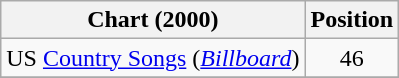<table class="wikitable">
<tr>
<th scope="col">Chart (2000)</th>
<th scope="col">Position</th>
</tr>
<tr>
<td>US <a href='#'>Country Songs</a> (<em><a href='#'>Billboard</a></em>)</td>
<td align="center">46</td>
</tr>
<tr>
</tr>
</table>
